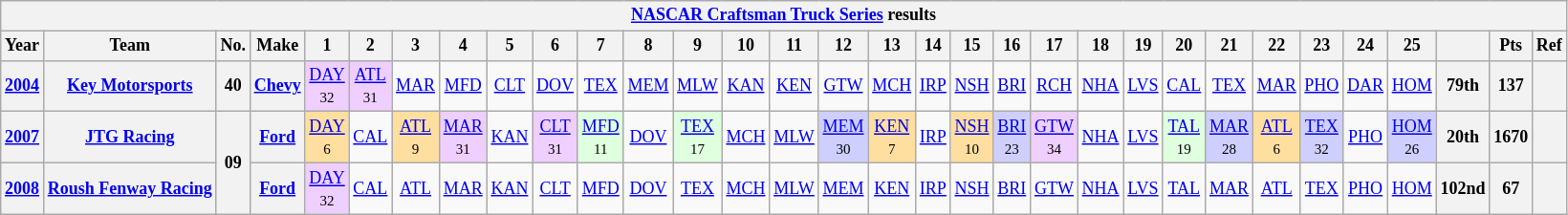<table class="wikitable" style="text-align:center; font-size:75%">
<tr>
<th colspan=45><a href='#'>NASCAR Craftsman Truck Series</a> results</th>
</tr>
<tr>
<th>Year</th>
<th>Team</th>
<th>No.</th>
<th>Make</th>
<th>1</th>
<th>2</th>
<th>3</th>
<th>4</th>
<th>5</th>
<th>6</th>
<th>7</th>
<th>8</th>
<th>9</th>
<th>10</th>
<th>11</th>
<th>12</th>
<th>13</th>
<th>14</th>
<th>15</th>
<th>16</th>
<th>17</th>
<th>18</th>
<th>19</th>
<th>20</th>
<th>21</th>
<th>22</th>
<th>23</th>
<th>24</th>
<th>25</th>
<th></th>
<th>Pts</th>
<th>Ref</th>
</tr>
<tr>
<th><a href='#'>2004</a></th>
<th><a href='#'>Key Motorsports</a></th>
<th>40</th>
<th><a href='#'>Chevy</a></th>
<td style="background:#EFCFFF;"><a href='#'>DAY</a><br><small>32</small></td>
<td style="background:#EFCFFF;"><a href='#'>ATL</a><br><small>31</small></td>
<td><a href='#'>MAR</a></td>
<td><a href='#'>MFD</a></td>
<td><a href='#'>CLT</a></td>
<td><a href='#'>DOV</a></td>
<td><a href='#'>TEX</a></td>
<td><a href='#'>MEM</a></td>
<td><a href='#'>MLW</a></td>
<td><a href='#'>KAN</a></td>
<td><a href='#'>KEN</a></td>
<td><a href='#'>GTW</a></td>
<td><a href='#'>MCH</a></td>
<td><a href='#'>IRP</a></td>
<td><a href='#'>NSH</a></td>
<td><a href='#'>BRI</a></td>
<td><a href='#'>RCH</a></td>
<td><a href='#'>NHA</a></td>
<td><a href='#'>LVS</a></td>
<td><a href='#'>CAL</a></td>
<td><a href='#'>TEX</a></td>
<td><a href='#'>MAR</a></td>
<td><a href='#'>PHO</a></td>
<td><a href='#'>DAR</a></td>
<td><a href='#'>HOM</a></td>
<th>79th</th>
<th>137</th>
<th></th>
</tr>
<tr>
<th><a href='#'>2007</a></th>
<th><a href='#'>JTG Racing</a></th>
<th rowspan=2>09</th>
<th><a href='#'>Ford</a></th>
<td style="background:#FFDF9F;"><a href='#'>DAY</a><br><small>6</small></td>
<td><a href='#'>CAL</a></td>
<td style="background:#FFDF9F;"><a href='#'>ATL</a><br><small>9</small></td>
<td style="background:#EFCFFF;"><a href='#'>MAR</a><br><small>31</small></td>
<td><a href='#'>KAN</a></td>
<td style="background:#EFCFFF;"><a href='#'>CLT</a><br><small>31</small></td>
<td style="background:#DFFFDF;"><a href='#'>MFD</a><br><small>11</small></td>
<td><a href='#'>DOV</a></td>
<td style="background:#DFFFDF;"><a href='#'>TEX</a><br><small>17</small></td>
<td><a href='#'>MCH</a></td>
<td><a href='#'>MLW</a></td>
<td style="background:#CFCFFF;"><a href='#'>MEM</a><br><small>30</small></td>
<td style="background:#FFDF9F;"><a href='#'>KEN</a><br><small>7</small></td>
<td><a href='#'>IRP</a></td>
<td style="background:#FFDF9F;"><a href='#'>NSH</a><br><small>10</small></td>
<td style="background:#CFCFFF;"><a href='#'>BRI</a><br><small>23</small></td>
<td style="background:#EFCFFF;"><a href='#'>GTW</a><br><small>34</small></td>
<td><a href='#'>NHA</a></td>
<td><a href='#'>LVS</a></td>
<td style="background:#DFFFDF;"><a href='#'>TAL</a><br><small>19</small></td>
<td style="background:#CFCFFF;"><a href='#'>MAR</a><br><small>28</small></td>
<td style="background:#FFDF9F;"><a href='#'>ATL</a><br><small>6</small></td>
<td style="background:#CFCFFF;"><a href='#'>TEX</a><br><small>32</small></td>
<td><a href='#'>PHO</a></td>
<td style="background:#CFCFFF;"><a href='#'>HOM</a><br><small>26</small></td>
<th>20th</th>
<th>1670</th>
<th></th>
</tr>
<tr>
<th><a href='#'>2008</a></th>
<th><a href='#'>Roush Fenway Racing</a></th>
<th><a href='#'>Ford</a></th>
<td style="background:#EFCFFF;"><a href='#'>DAY</a><br><small>32</small></td>
<td><a href='#'>CAL</a></td>
<td><a href='#'>ATL</a></td>
<td><a href='#'>MAR</a></td>
<td><a href='#'>KAN</a></td>
<td><a href='#'>CLT</a></td>
<td><a href='#'>MFD</a></td>
<td><a href='#'>DOV</a></td>
<td><a href='#'>TEX</a></td>
<td><a href='#'>MCH</a></td>
<td><a href='#'>MLW</a></td>
<td><a href='#'>MEM</a></td>
<td><a href='#'>KEN</a></td>
<td><a href='#'>IRP</a></td>
<td><a href='#'>NSH</a></td>
<td><a href='#'>BRI</a></td>
<td><a href='#'>GTW</a></td>
<td><a href='#'>NHA</a></td>
<td><a href='#'>LVS</a></td>
<td><a href='#'>TAL</a></td>
<td><a href='#'>MAR</a></td>
<td><a href='#'>ATL</a></td>
<td><a href='#'>TEX</a></td>
<td><a href='#'>PHO</a></td>
<td><a href='#'>HOM</a></td>
<th>102nd</th>
<th>67</th>
<th></th>
</tr>
</table>
